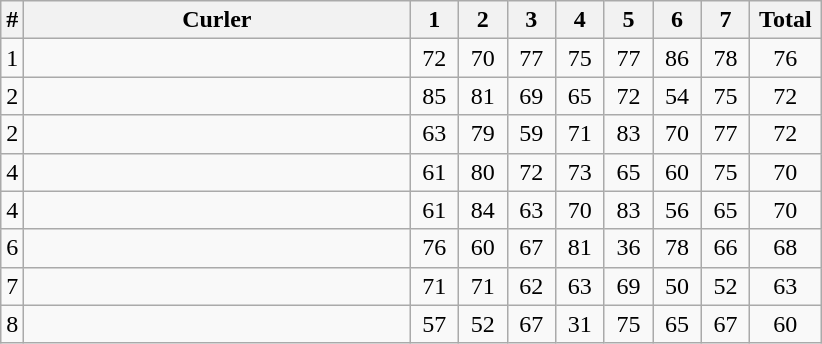<table class="wikitable sortable" style="text-align:center">
<tr>
<th>#</th>
<th width=250>Curler</th>
<th width=25>1</th>
<th width=25>2</th>
<th width=25>3</th>
<th width=25>4</th>
<th width=25>5</th>
<th width=25>6</th>
<th width=25>7</th>
<th width=40>Total</th>
</tr>
<tr>
<td>1</td>
<td align=left></td>
<td>72</td>
<td>70</td>
<td>77</td>
<td>75</td>
<td>77</td>
<td>86</td>
<td>78</td>
<td>76</td>
</tr>
<tr>
<td>2</td>
<td align=left></td>
<td>85</td>
<td>81</td>
<td>69</td>
<td>65</td>
<td>72</td>
<td>54</td>
<td>75</td>
<td>72</td>
</tr>
<tr>
<td>2</td>
<td align=left></td>
<td>63</td>
<td>79</td>
<td>59</td>
<td>71</td>
<td>83</td>
<td>70</td>
<td>77</td>
<td>72</td>
</tr>
<tr>
<td>4</td>
<td align=left></td>
<td>61</td>
<td>80</td>
<td>72</td>
<td>73</td>
<td>65</td>
<td>60</td>
<td>75</td>
<td>70</td>
</tr>
<tr>
<td>4</td>
<td align=left></td>
<td>61</td>
<td>84</td>
<td>63</td>
<td>70</td>
<td>83</td>
<td>56</td>
<td>65</td>
<td>70</td>
</tr>
<tr>
<td>6</td>
<td align=left></td>
<td>76</td>
<td>60</td>
<td>67</td>
<td>81</td>
<td>36</td>
<td>78</td>
<td>66</td>
<td>68</td>
</tr>
<tr>
<td>7</td>
<td align=left></td>
<td>71</td>
<td>71</td>
<td>62</td>
<td>63</td>
<td>69</td>
<td>50</td>
<td>52</td>
<td>63</td>
</tr>
<tr>
<td>8</td>
<td align=left></td>
<td>57</td>
<td>52</td>
<td>67</td>
<td>31</td>
<td>75</td>
<td>65</td>
<td>67</td>
<td>60</td>
</tr>
</table>
